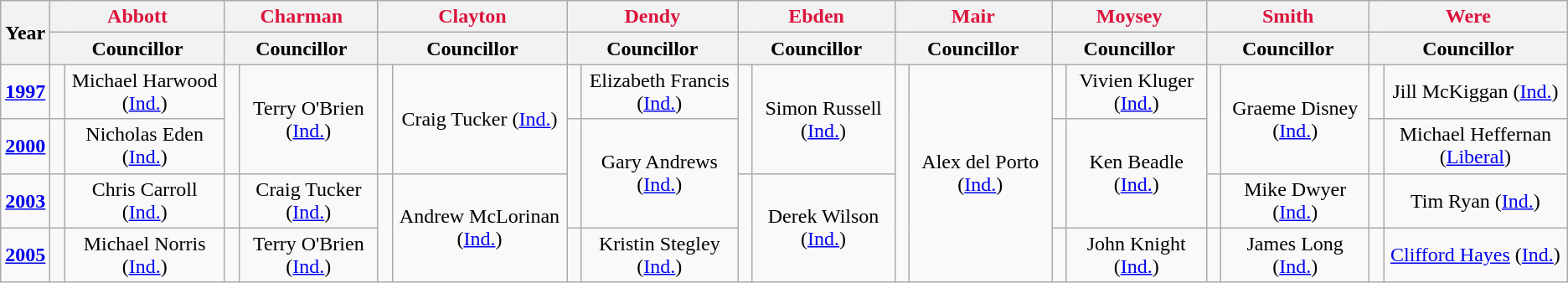<table class="wikitable">
<tr>
<th rowspan="2">Year</th>
<th style="color:crimson"; colspan="2">Abbott</th>
<th style="color:crimson"; colspan="2">Charman</th>
<th style="color:crimson"; colspan="2">Clayton</th>
<th style="color:crimson"; colspan="2">Dendy</th>
<th style="color:crimson"; colspan="2">Ebden</th>
<th style="color:crimson"; colspan="2">Mair</th>
<th style="color:crimson"; colspan="2">Moysey</th>
<th style="color:crimson"; colspan="2">Smith</th>
<th style="color:crimson"; colspan="2">Were</th>
</tr>
<tr>
<th colspan="2">Councillor</th>
<th colspan="2">Councillor</th>
<th colspan="2">Councillor</th>
<th colspan="2">Councillor</th>
<th colspan="2">Councillor</th>
<th colspan="2">Councillor</th>
<th colspan="2">Councillor</th>
<th colspan="2">Councillor</th>
<th colspan="2">Councillor</th>
</tr>
<tr>
<td><strong><a href='#'>1997</a></strong></td>
<td rowspan="1" width="1px" > </td>
<td rowspan="1"; align="center">Michael Harwood (<a href='#'>Ind.</a>)</td>
<td rowspan="2" width="1px" > </td>
<td rowspan="2"; align="center">Terry O'Brien (<a href='#'>Ind.</a>)</td>
<td rowspan="2" width="1px" > </td>
<td rowspan="2"; align="center">Craig Tucker (<a href='#'>Ind.</a>)</td>
<td rowspan="1" width="1px" > </td>
<td rowspan="1"; align="center">Elizabeth Francis (<a href='#'>Ind.</a>)</td>
<td rowspan="2" width="1px" > </td>
<td rowspan="2"; align="center">Simon Russell (<a href='#'>Ind.</a>)</td>
<td rowspan="4" width="1px" > </td>
<td rowspan="4"; align="center">Alex del Porto (<a href='#'>Ind.</a>)</td>
<td rowspan="1" width="1px" > </td>
<td rowspan="1"; align="center">Vivien Kluger (<a href='#'>Ind.</a>)</td>
<td rowspan="2" width="1px" > </td>
<td rowspan="2"; align="center">Graeme Disney (<a href='#'>Ind.</a>)</td>
<td rowspan="1" width="1px" > </td>
<td rowspan="1"; align="center">Jill McKiggan (<a href='#'>Ind.</a>)</td>
</tr>
<tr>
<td><strong><a href='#'>2000</a></strong></td>
<td rowspan="1" width="1px" > </td>
<td rowspan="1"; align="center">Nicholas Eden (<a href='#'>Ind.</a>)</td>
<td rowspan="2" width="1px" > </td>
<td rowspan="2"; align="center">Gary Andrews (<a href='#'>Ind.</a>)</td>
<td rowspan="2" width="1px" > </td>
<td rowspan="2"; align="center">Ken Beadle (<a href='#'>Ind.</a>)</td>
<td rowspan="1" width="1px" > </td>
<td rowspan="1"; align="center">Michael Heffernan (<a href='#'>Liberal</a>)</td>
</tr>
<tr>
<td><strong><a href='#'>2003</a></strong></td>
<td rowspan="1" width="1px" > </td>
<td rowspan="1"; align="center">Chris Carroll (<a href='#'>Ind.</a>)</td>
<td rowspan="1" width="1px" > </td>
<td rowspan="1"; align="center">Craig Tucker (<a href='#'>Ind.</a>)</td>
<td rowspan="2" width="1px" > </td>
<td rowspan="2"; align="center">Andrew McLorinan (<a href='#'>Ind.</a>)</td>
<td rowspan="2" width="1px" > </td>
<td rowspan="2"; align="center">Derek Wilson (<a href='#'>Ind.</a>)</td>
<td rowspan="1" width="1px" > </td>
<td rowspan="1"; align="center">Mike Dwyer (<a href='#'>Ind.</a>)</td>
<td rowspan="1" width="1px" > </td>
<td rowspan="1"; align="center">Tim Ryan (<a href='#'>Ind.</a>)</td>
</tr>
<tr>
<td><strong><a href='#'>2005</a></strong></td>
<td rowspan="1" width="1px" > </td>
<td rowspan="1"; align="center">Michael Norris (<a href='#'>Ind.</a>)</td>
<td rowspan="1" width="1px" > </td>
<td rowspan="1"; align="center">Terry O'Brien (<a href='#'>Ind.</a>)</td>
<td rowspan="1" width="1px" > </td>
<td rowspan="1"; align="center">Kristin Stegley (<a href='#'>Ind.</a>)</td>
<td rowspan="1" width="1px" > </td>
<td rowspan="1"; align="center">John Knight (<a href='#'>Ind.</a>)</td>
<td rowspan="1" width="1px" > </td>
<td rowspan="1"; align="center">James Long (<a href='#'>Ind.</a>)</td>
<td rowspan="1" width="1px" > </td>
<td rowspan="1"; align="center"><a href='#'>Clifford Hayes</a> (<a href='#'>Ind.</a>)</td>
</tr>
</table>
